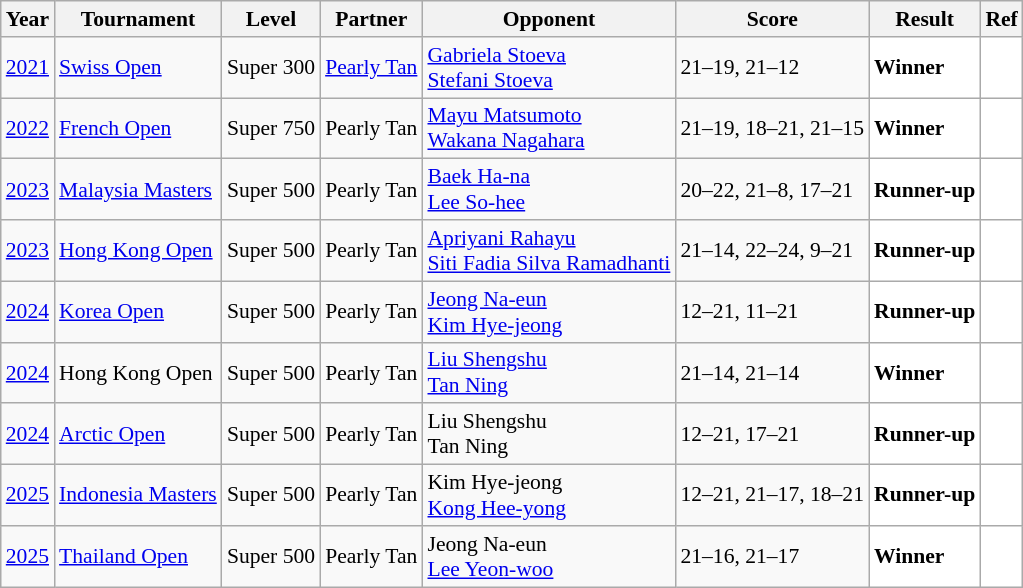<table class="sortable wikitable" style="font-size: 90%;">
<tr>
<th>Year</th>
<th>Tournament</th>
<th>Level</th>
<th>Partner</th>
<th>Opponent</th>
<th>Score</th>
<th>Result</th>
<th>Ref</th>
</tr>
<tr>
<td align="center"><a href='#'>2021</a></td>
<td align="left"><a href='#'>Swiss Open</a></td>
<td align="left">Super 300</td>
<td align="left"> <a href='#'>Pearly Tan</a></td>
<td align="left"> <a href='#'>Gabriela Stoeva</a><br> <a href='#'>Stefani Stoeva</a></td>
<td align="left">21–19, 21–12</td>
<td style="text-align:left; background:white"> <strong>Winner</strong></td>
<td style="text-align:center; background:white"></td>
</tr>
<tr>
<td align="center"><a href='#'>2022</a></td>
<td align="left"><a href='#'>French Open</a></td>
<td align="left">Super 750</td>
<td align="left"> Pearly Tan</td>
<td align="left"> <a href='#'>Mayu Matsumoto</a><br> <a href='#'>Wakana Nagahara</a></td>
<td align="left">21–19, 18–21, 21–15</td>
<td style="text-align:left; background:white"> <strong>Winner</strong></td>
<td style="text-align:center; background:white"></td>
</tr>
<tr>
<td align="center"><a href='#'>2023</a></td>
<td align="left"><a href='#'>Malaysia Masters</a></td>
<td align="left">Super 500</td>
<td align="left"> Pearly Tan</td>
<td align="left"> <a href='#'>Baek Ha-na</a><br> <a href='#'>Lee So-hee</a></td>
<td align="left">20–22, 21–8, 17–21</td>
<td style="text-align:left; background:white"> <strong>Runner-up</strong></td>
<td style="text-align:center; background:white"></td>
</tr>
<tr>
<td align="center"><a href='#'>2023</a></td>
<td align="left"><a href='#'>Hong Kong Open</a></td>
<td align="left">Super 500</td>
<td align="left"> Pearly Tan</td>
<td align="left"> <a href='#'>Apriyani Rahayu</a><br> <a href='#'>Siti Fadia Silva Ramadhanti</a></td>
<td align="left">21–14, 22–24, 9–21</td>
<td style="text-align:left; background:white"> <strong>Runner-up</strong></td>
<td style="text-align:center; background:white"></td>
</tr>
<tr>
<td align="center"><a href='#'>2024</a></td>
<td align="left"><a href='#'>Korea Open</a></td>
<td align="left">Super 500</td>
<td align="left"> Pearly Tan</td>
<td align="left"> <a href='#'>Jeong Na-eun</a><br> <a href='#'>Kim Hye-jeong</a></td>
<td align="left">12–21, 11–21</td>
<td style="text-align:left; background:white"> <strong>Runner-up</strong></td>
<td style="text-align:center; background:white"></td>
</tr>
<tr>
<td align="center"><a href='#'>2024</a></td>
<td align="left">Hong Kong Open</td>
<td align="left">Super 500</td>
<td align="left"> Pearly Tan</td>
<td align="left"> <a href='#'>Liu Shengshu</a><br> <a href='#'>Tan Ning</a></td>
<td align="left">21–14, 21–14</td>
<td style="text-align:left; background:white"> <strong>Winner</strong></td>
<td style="text-align:center; background:white"></td>
</tr>
<tr>
<td align="center"><a href='#'>2024</a></td>
<td align="left"><a href='#'>Arctic Open</a></td>
<td align="left">Super 500</td>
<td align="left"> Pearly Tan</td>
<td align="left"> Liu Shengshu<br> Tan Ning</td>
<td align="left">12–21, 17–21</td>
<td style="text-align:left; background:white"> <strong>Runner-up</strong></td>
<td style="text-align:center; background: white"></td>
</tr>
<tr>
<td align="center"><a href='#'>2025</a></td>
<td align="left"><a href='#'>Indonesia Masters</a></td>
<td align="left">Super 500</td>
<td align="left"> Pearly Tan</td>
<td align="left"> Kim Hye-jeong<br> <a href='#'>Kong Hee-yong</a></td>
<td align="left">12–21, 21–17, 18–21</td>
<td style="text-align:left; background:white"> <strong>Runner-up</strong></td>
<td style="text-align:center; background:white"></td>
</tr>
<tr>
<td align="center"><a href='#'>2025</a></td>
<td align="left"><a href='#'>Thailand Open</a></td>
<td align="left">Super 500</td>
<td align="left"> Pearly Tan</td>
<td align="left"> Jeong Na-eun<br> <a href='#'>Lee Yeon-woo</a></td>
<td align="left">21–16, 21–17</td>
<td style="text-align:left; background: white"> <strong>Winner</strong></td>
<td style="text-align:center; background:white"></td>
</tr>
</table>
